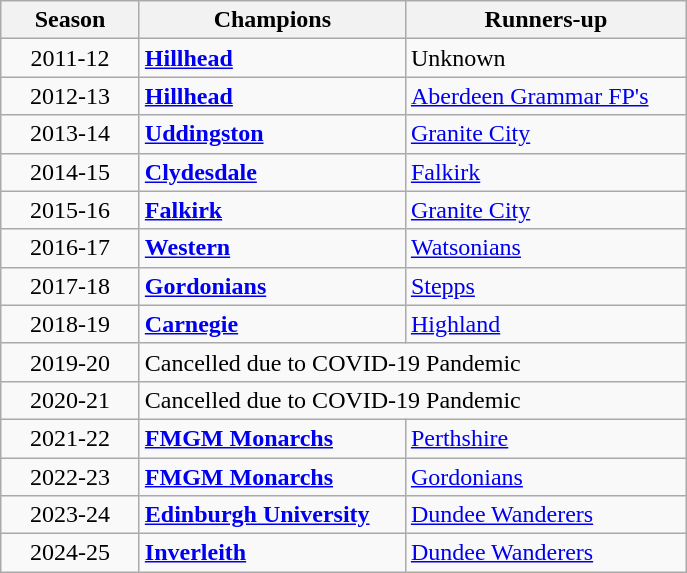<table class="wikitable" style="text-align:centre; margin-left:1em;">
<tr>
<th style="width:85px">Season</th>
<th style="width:170px">Champions</th>
<th style="width:180px">Runners-up</th>
</tr>
<tr>
<td style="text-align:center">2011-12</td>
<td><strong><a href='#'>Hillhead</a></strong></td>
<td>Unknown</td>
</tr>
<tr>
<td style="text-align:center">2012-13</td>
<td><strong><a href='#'>Hillhead</a></strong></td>
<td><a href='#'>Aberdeen Grammar FP's</a></td>
</tr>
<tr>
<td style="text-align:center">2013-14</td>
<td><strong><a href='#'>Uddingston</a></strong></td>
<td><a href='#'>Granite City</a></td>
</tr>
<tr>
<td style="text-align:center">2014-15</td>
<td><strong><a href='#'>Clydesdale</a></strong></td>
<td><a href='#'>Falkirk</a></td>
</tr>
<tr>
<td style="text-align:center">2015-16</td>
<td><strong><a href='#'>Falkirk</a></strong></td>
<td><a href='#'>Granite City</a></td>
</tr>
<tr>
<td style="text-align:center">2016-17</td>
<td><strong><a href='#'>Western</a></strong></td>
<td><a href='#'>Watsonians</a></td>
</tr>
<tr>
<td style="text-align:center">2017-18</td>
<td><strong><a href='#'>Gordonians</a></strong></td>
<td><a href='#'>Stepps</a></td>
</tr>
<tr>
<td style="text-align:center">2018-19</td>
<td><strong><a href='#'>Carnegie</a></strong></td>
<td><a href='#'>Highland</a></td>
</tr>
<tr>
<td style="text-align:center">2019-20</td>
<td colspan="2">Cancelled due to COVID-19 Pandemic</td>
</tr>
<tr>
<td style="text-align:center">2020-21</td>
<td colspan="2">Cancelled due to COVID-19 Pandemic</td>
</tr>
<tr>
<td style="text-align:center">2021-22</td>
<td><strong><a href='#'>FMGM Monarchs</a></strong></td>
<td><a href='#'>Perthshire</a></td>
</tr>
<tr>
<td style="text-align:center">2022-23</td>
<td><strong><a href='#'>FMGM Monarchs</a></strong></td>
<td><a href='#'>Gordonians</a></td>
</tr>
<tr>
<td style="text-align:center">2023-24</td>
<td><strong><a href='#'>Edinburgh University</a></strong></td>
<td><a href='#'>Dundee Wanderers</a></td>
</tr>
<tr>
<td style="text-align:center">2024-25</td>
<td><strong><a href='#'>Inverleith</a></strong></td>
<td><a href='#'>Dundee Wanderers</a></td>
</tr>
</table>
